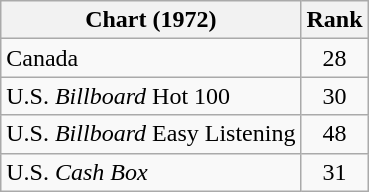<table class="wikitable sortable">
<tr>
<th>Chart (1972)</th>
<th>Rank</th>
</tr>
<tr>
<td>Canada</td>
<td style="text-align:center;">28</td>
</tr>
<tr>
<td>U.S. <em>Billboard</em> Hot 100</td>
<td style="text-align:center;">30</td>
</tr>
<tr>
<td>U.S. <em>Billboard</em> Easy Listening</td>
<td style="text-align:center;">48</td>
</tr>
<tr>
<td>U.S. <em>Cash Box</em></td>
<td style="text-align:center;">31</td>
</tr>
</table>
